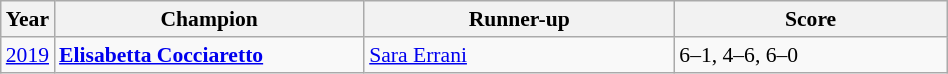<table class="wikitable" style="font-size:90%">
<tr>
<th>Year</th>
<th width="200">Champion</th>
<th width="200">Runner-up</th>
<th width="175">Score</th>
</tr>
<tr>
<td><a href='#'>2019</a></td>
<td> <strong><a href='#'>Elisabetta Cocciaretto</a></strong></td>
<td> <a href='#'>Sara Errani</a></td>
<td>6–1, 4–6, 6–0</td>
</tr>
</table>
